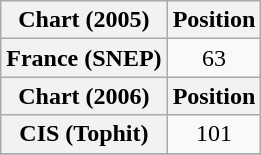<table class="wikitable plainrowheaders sortable" style="text-align:center;">
<tr>
<th scope="col">Chart (2005)</th>
<th scope="col">Position</th>
</tr>
<tr>
<th scope="row">France (SNEP)</th>
<td>63</td>
</tr>
<tr>
<th scope="col">Chart (2006)</th>
<th scope="col">Position</th>
</tr>
<tr>
<th scope="row">CIS (Tophit)</th>
<td>101</td>
</tr>
<tr>
</tr>
</table>
